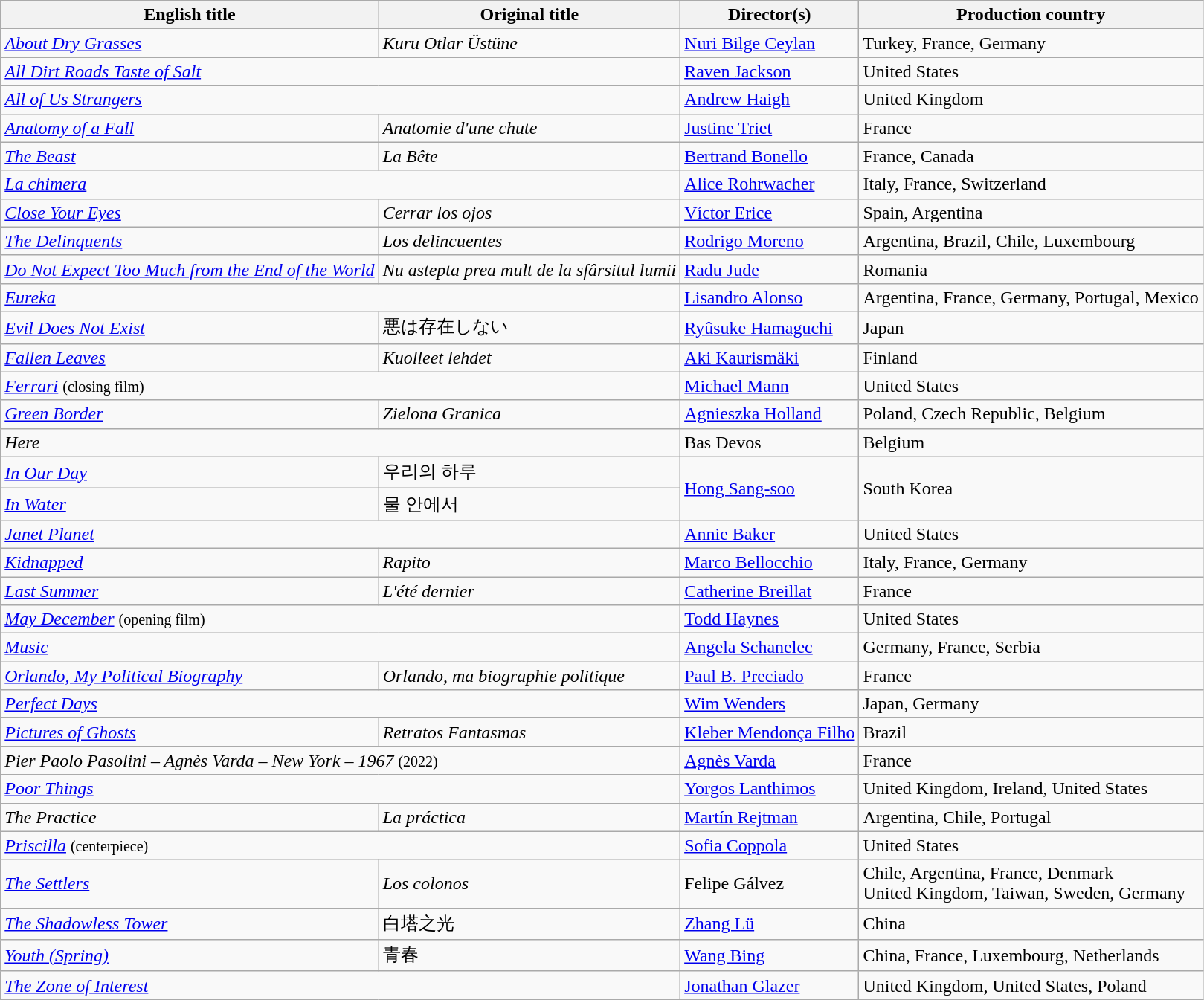<table class="wikitable">
<tr>
<th>English title</th>
<th>Original title</th>
<th>Director(s)</th>
<th>Production country</th>
</tr>
<tr>
<td><em><a href='#'>About Dry Grasses</a></em></td>
<td><em>Kuru Otlar Üstüne</em></td>
<td><a href='#'>Nuri Bilge Ceylan</a></td>
<td>Turkey, France, Germany</td>
</tr>
<tr>
<td colspan="2"><em><a href='#'>All Dirt Roads Taste of Salt</a></em></td>
<td><a href='#'>Raven Jackson</a></td>
<td>United States</td>
</tr>
<tr>
<td colspan="2"><em><a href='#'>All of Us Strangers</a></em></td>
<td><a href='#'>Andrew Haigh</a></td>
<td>United Kingdom</td>
</tr>
<tr>
<td><em><a href='#'>Anatomy of a Fall</a></em></td>
<td><em>Anatomie d'une chute</em></td>
<td><a href='#'>Justine Triet</a></td>
<td>France</td>
</tr>
<tr>
<td><em><a href='#'>The Beast</a></em></td>
<td><em>La Bête</em></td>
<td><a href='#'>Bertrand Bonello</a></td>
<td>France, Canada</td>
</tr>
<tr>
<td colspan="2"><em><a href='#'>La chimera</a></em></td>
<td><a href='#'>Alice Rohrwacher</a></td>
<td>Italy, France, Switzerland</td>
</tr>
<tr>
<td><em><a href='#'>Close Your Eyes</a></em></td>
<td><em>Cerrar los ojos</em></td>
<td><a href='#'>Víctor Erice</a></td>
<td>Spain, Argentina</td>
</tr>
<tr>
<td><em><a href='#'>The Delinquents</a></em></td>
<td><em>Los delincuentes</em></td>
<td><a href='#'>Rodrigo Moreno</a></td>
<td>Argentina, Brazil, Chile, Luxembourg</td>
</tr>
<tr>
<td><em><a href='#'>Do Not Expect Too Much from the End of the World</a></em></td>
<td><em>Nu astepta prea mult de la sfârsitul lumii</em></td>
<td><a href='#'>Radu Jude</a></td>
<td>Romania</td>
</tr>
<tr>
<td colspan="2"><em><a href='#'>Eureka</a></em></td>
<td><a href='#'>Lisandro Alonso</a></td>
<td>Argentina, France, Germany, Portugal, Mexico</td>
</tr>
<tr>
<td><em><a href='#'>Evil Does Not Exist</a></em></td>
<td>悪は存在しない</td>
<td><a href='#'>Ryûsuke Hamaguchi</a></td>
<td>Japan</td>
</tr>
<tr>
<td><em><a href='#'>Fallen Leaves</a></em></td>
<td><em>Kuolleet lehdet</em></td>
<td><a href='#'>Aki Kaurismäki</a></td>
<td>Finland</td>
</tr>
<tr>
<td colspan="2"><a href='#'><em>Ferrari</em></a> <small>(closing film)</small></td>
<td><a href='#'>Michael Mann</a></td>
<td>United States</td>
</tr>
<tr>
<td><em><a href='#'>Green Border</a></em></td>
<td><em>Zielona Granica</em></td>
<td><a href='#'>Agnieszka Holland</a></td>
<td>Poland, Czech Republic, Belgium</td>
</tr>
<tr>
<td colspan="2"><em>Here</em></td>
<td>Bas Devos</td>
<td>Belgium</td>
</tr>
<tr>
<td><em><a href='#'>In Our Day</a></em></td>
<td>우리의 하루</td>
<td rowspan="2"><a href='#'>Hong Sang-soo</a></td>
<td rowspan="2">South Korea</td>
</tr>
<tr>
<td><em><a href='#'>In Water</a></em></td>
<td>물 안에서</td>
</tr>
<tr>
<td colspan="2"><em><a href='#'>Janet Planet</a></em></td>
<td><a href='#'>Annie Baker</a></td>
<td>United States</td>
</tr>
<tr>
<td><em><a href='#'>Kidnapped</a></em></td>
<td><em>Rapito</em></td>
<td><a href='#'>Marco Bellocchio</a></td>
<td>Italy, France, Germany</td>
</tr>
<tr>
<td><em><a href='#'>Last Summer</a></em></td>
<td><em>L'été dernier</em></td>
<td><a href='#'>Catherine Breillat</a></td>
<td>France</td>
</tr>
<tr>
<td colspan="2"><em><a href='#'>May December</a></em> <small>(opening film)</small></td>
<td><a href='#'>Todd Haynes</a></td>
<td>United States</td>
</tr>
<tr>
<td colspan="2"><em><a href='#'>Music</a></em></td>
<td><a href='#'>Angela Schanelec</a></td>
<td>Germany, France, Serbia</td>
</tr>
<tr>
<td><em><a href='#'>Orlando, My Political Biography</a></em></td>
<td><em>Orlando, ma biographie politique</em></td>
<td><a href='#'>Paul B. Preciado</a></td>
<td>France</td>
</tr>
<tr>
<td colspan="2"><em><a href='#'>Perfect Days</a></em></td>
<td><a href='#'>Wim Wenders</a></td>
<td>Japan, Germany</td>
</tr>
<tr>
<td><em><a href='#'>Pictures of Ghosts</a></em></td>
<td><em>Retratos Fantasmas</em></td>
<td><a href='#'>Kleber Mendonça Filho</a></td>
<td>Brazil</td>
</tr>
<tr>
<td colspan="2"><em>Pier Paolo Pasolini – Agnès Varda – New York – 1967</em> <small>(2022)</small></td>
<td><a href='#'>Agnès Varda</a></td>
<td>France</td>
</tr>
<tr>
<td colspan="2"><em><a href='#'>Poor Things</a></em></td>
<td><a href='#'>Yorgos Lanthimos</a></td>
<td>United Kingdom, Ireland, United States</td>
</tr>
<tr>
<td><em>The Practice</em></td>
<td><em>La práctica</em></td>
<td><a href='#'>Martín Rejtman</a></td>
<td>Argentina, Chile, Portugal</td>
</tr>
<tr>
<td colspan="2"><em><a href='#'>Priscilla</a></em> <small>(centerpiece)</small></td>
<td><a href='#'>Sofia Coppola</a></td>
<td>United States</td>
</tr>
<tr>
<td><em><a href='#'>The Settlers</a></em></td>
<td><em>Los colonos</em></td>
<td>Felipe Gálvez</td>
<td>Chile, Argentina, France, Denmark <br> United Kingdom, Taiwan, Sweden, Germany</td>
</tr>
<tr>
<td><em><a href='#'>The Shadowless Tower</a></em></td>
<td>白塔之光</td>
<td><a href='#'>Zhang Lü</a></td>
<td>China</td>
</tr>
<tr>
<td><em><a href='#'>Youth (Spring)</a></em></td>
<td>青春</td>
<td><a href='#'>Wang Bing</a></td>
<td>China, France, Luxembourg, Netherlands</td>
</tr>
<tr>
<td colspan="2"><em><a href='#'>The Zone of Interest</a></em></td>
<td><a href='#'>Jonathan Glazer</a></td>
<td>United Kingdom, United States, Poland</td>
</tr>
</table>
